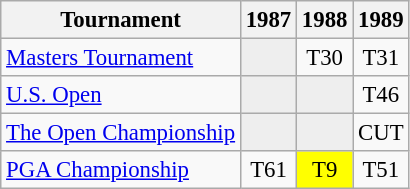<table class="wikitable" style="font-size:95%;text-align:center;">
<tr>
<th>Tournament</th>
<th>1987</th>
<th>1988</th>
<th>1989</th>
</tr>
<tr>
<td align=left><a href='#'>Masters Tournament</a></td>
<td style="background:#eeeeee;"></td>
<td>T30</td>
<td>T31</td>
</tr>
<tr>
<td align=left><a href='#'>U.S. Open</a></td>
<td style="background:#eeeeee;"></td>
<td style="background:#eeeeee;"></td>
<td>T46</td>
</tr>
<tr>
<td align=left><a href='#'>The Open Championship</a></td>
<td style="background:#eeeeee;"></td>
<td style="background:#eeeeee;"></td>
<td>CUT</td>
</tr>
<tr>
<td align=left><a href='#'>PGA Championship</a></td>
<td>T61</td>
<td style="background:yellow;">T9</td>
<td>T51</td>
</tr>
</table>
